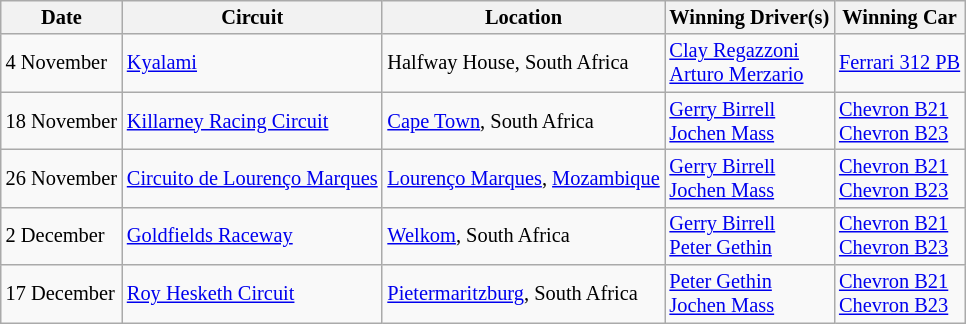<table class="wikitable" style="font-size:85%">
<tr>
<th>Date</th>
<th>Circuit</th>
<th>Location</th>
<th>Winning Driver(s)</th>
<th>Winning Car</th>
</tr>
<tr>
<td>4 November</td>
<td><a href='#'>Kyalami</a></td>
<td>Halfway House, South Africa</td>
<td> <a href='#'>Clay Regazzoni</a><br> <a href='#'>Arturo Merzario</a></td>
<td><a href='#'>Ferrari 312 PB</a></td>
</tr>
<tr>
<td>18 November</td>
<td><a href='#'>Killarney Racing Circuit</a></td>
<td><a href='#'>Cape Town</a>, South Africa</td>
<td> <a href='#'>Gerry Birrell</a><br> <a href='#'>Jochen Mass</a></td>
<td><a href='#'>Chevron B21</a><br><a href='#'>Chevron B23</a></td>
</tr>
<tr>
<td>26 November</td>
<td><a href='#'>Circuito de Lourenço Marques</a></td>
<td><a href='#'>Lourenço Marques</a>, <a href='#'>Mozambique</a></td>
<td> <a href='#'>Gerry Birrell</a><br> <a href='#'>Jochen Mass</a></td>
<td><a href='#'>Chevron B21</a><br><a href='#'>Chevron B23</a></td>
</tr>
<tr>
<td>2 December</td>
<td><a href='#'>Goldfields Raceway</a></td>
<td><a href='#'>Welkom</a>, South Africa</td>
<td> <a href='#'>Gerry Birrell</a><br> <a href='#'>Peter Gethin</a></td>
<td><a href='#'>Chevron B21</a><br><a href='#'>Chevron B23</a></td>
</tr>
<tr>
<td>17 December</td>
<td><a href='#'>Roy Hesketh Circuit</a></td>
<td><a href='#'>Pietermaritzburg</a>, South Africa</td>
<td> <a href='#'>Peter Gethin</a><br> <a href='#'>Jochen Mass</a></td>
<td><a href='#'>Chevron B21</a><br><a href='#'>Chevron B23</a></td>
</tr>
</table>
